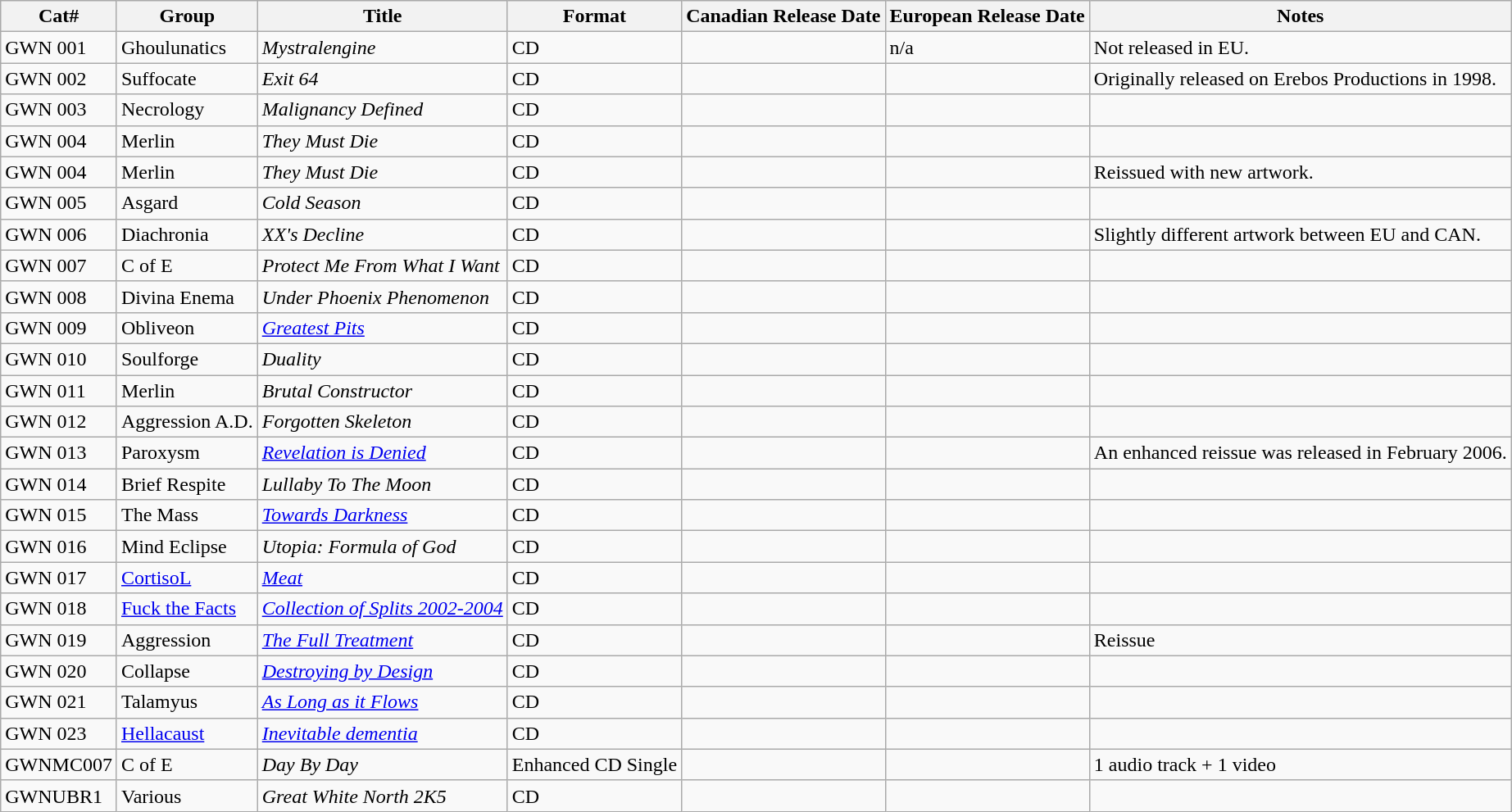<table class="wikitable sortable">
<tr valign="center">
<th>Cat#</th>
<th>Group</th>
<th>Title</th>
<th>Format</th>
<th>Canadian Release Date</th>
<th>European Release Date</th>
<th>Notes</th>
</tr>
<tr>
<td>GWN 001</td>
<td> Ghoulunatics</td>
<td><em>Mystralengine</em></td>
<td>CD</td>
<td></td>
<td>n/a</td>
<td>Not released in EU.</td>
</tr>
<tr>
<td>GWN 002</td>
<td> Suffocate</td>
<td><em>Exit 64</em></td>
<td>CD</td>
<td></td>
<td></td>
<td>Originally released on Erebos Productions in 1998.</td>
</tr>
<tr>
<td>GWN 003</td>
<td> Necrology</td>
<td><em>Malignancy Defined</em></td>
<td>CD</td>
<td></td>
<td></td>
<td></td>
</tr>
<tr>
<td>GWN 004</td>
<td> Merlin</td>
<td><em>They Must Die</em></td>
<td>CD</td>
<td></td>
<td></td>
<td></td>
</tr>
<tr>
<td>GWN 004</td>
<td> Merlin</td>
<td><em>They Must Die</em></td>
<td>CD</td>
<td></td>
<td></td>
<td>Reissued with new artwork.</td>
</tr>
<tr>
<td>GWN 005</td>
<td> Asgard</td>
<td><em>Cold Season</em></td>
<td>CD</td>
<td></td>
<td></td>
<td></td>
</tr>
<tr>
<td>GWN 006</td>
<td> Diachronia</td>
<td><em>XX's Decline</em></td>
<td>CD</td>
<td></td>
<td></td>
<td>Slightly different artwork between EU and CAN.</td>
</tr>
<tr>
<td>GWN 007</td>
<td>  C of E</td>
<td><em>Protect Me From What I Want</em></td>
<td>CD</td>
<td></td>
<td></td>
<td></td>
</tr>
<tr>
<td>GWN 008</td>
<td> Divina Enema</td>
<td><em>Under Phoenix Phenomenon</em></td>
<td>CD</td>
<td></td>
<td></td>
<td></td>
</tr>
<tr>
<td>GWN 009</td>
<td> Obliveon</td>
<td><em><a href='#'>Greatest Pits</a></em></td>
<td>CD</td>
<td></td>
<td></td>
<td></td>
</tr>
<tr>
<td>GWN 010</td>
<td> Soulforge</td>
<td><em>Duality</em></td>
<td>CD</td>
<td></td>
<td></td>
<td></td>
</tr>
<tr>
<td>GWN 011</td>
<td> Merlin</td>
<td><em>Brutal Constructor</em></td>
<td>CD</td>
<td></td>
<td></td>
<td></td>
</tr>
<tr>
<td>GWN 012</td>
<td> Aggression A.D.</td>
<td><em>Forgotten Skeleton</em></td>
<td>CD</td>
<td></td>
<td></td>
<td></td>
</tr>
<tr>
<td>GWN 013</td>
<td> Paroxysm</td>
<td><em><a href='#'>Revelation is Denied</a></em></td>
<td>CD</td>
<td></td>
<td></td>
<td>An enhanced reissue was released in February 2006.</td>
</tr>
<tr>
<td>GWN 014</td>
<td> Brief Respite</td>
<td><em>Lullaby To The Moon</em></td>
<td>CD</td>
<td></td>
<td></td>
<td></td>
</tr>
<tr>
<td>GWN 015</td>
<td> The Mass</td>
<td><em><a href='#'>Towards Darkness</a></em></td>
<td>CD</td>
<td></td>
<td></td>
<td></td>
</tr>
<tr>
<td>GWN 016</td>
<td> Mind Eclipse</td>
<td><em>Utopia: Formula of God</em></td>
<td>CD</td>
<td></td>
<td></td>
<td></td>
</tr>
<tr>
<td>GWN 017</td>
<td> <a href='#'>CortisoL</a></td>
<td><em><a href='#'>Meat</a></em></td>
<td>CD</td>
<td></td>
<td></td>
<td></td>
</tr>
<tr>
<td>GWN 018</td>
<td> <a href='#'>Fuck the Facts</a></td>
<td><em><a href='#'>Collection of Splits 2002-2004</a></em></td>
<td>CD</td>
<td></td>
<td></td>
<td></td>
</tr>
<tr>
<td>GWN 019</td>
<td> Aggression</td>
<td><em><a href='#'>The Full Treatment</a></em></td>
<td>CD</td>
<td></td>
<td></td>
<td>Reissue</td>
</tr>
<tr>
<td>GWN 020</td>
<td> Collapse</td>
<td><em><a href='#'>Destroying by Design</a></em></td>
<td>CD</td>
<td></td>
<td></td>
<td></td>
</tr>
<tr>
<td>GWN 021</td>
<td> Talamyus</td>
<td><em><a href='#'>As Long as it Flows</a></em></td>
<td>CD</td>
<td></td>
<td></td>
<td></td>
</tr>
<tr>
<td>GWN 023</td>
<td> <a href='#'>Hellacaust</a></td>
<td><em><a href='#'>Inevitable dementia</a></em></td>
<td>CD</td>
<td></td>
<td></td>
<td></td>
</tr>
<tr>
<td>GWNMC007</td>
<td> C of E</td>
<td><em>Day By Day</em></td>
<td>Enhanced CD  Single</td>
<td></td>
<td></td>
<td>1 audio track  + 1 video</td>
</tr>
<tr>
<td>GWNUBR1</td>
<td> Various</td>
<td><em>Great White North 2K5</em></td>
<td>CD</td>
<td></td>
<td></td>
<td></td>
</tr>
</table>
